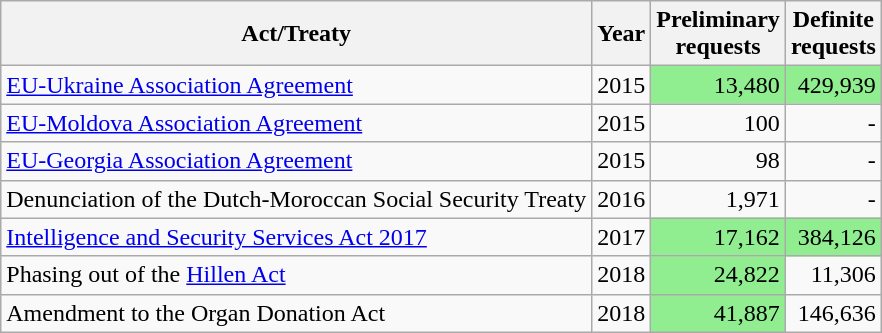<table class="wikitable floatright  sortable">
<tr>
<th scope="column">Act/Treaty</th>
<th scope="column">Year</th>
<th scope="column">Preliminary<br>requests</th>
<th scope="column">Definite<br>requests</th>
</tr>
<tr>
<td><a href='#'>EU-Ukraine Association Agreement</a></td>
<td>2015</td>
<td style="text-align: right;background: lightgreen">13,480</td>
<td style="text-align: right;background: lightgreen">429,939</td>
</tr>
<tr>
<td><a href='#'>EU-Moldova Association Agreement</a></td>
<td>2015</td>
<td style="text-align: right;">100</td>
<td style="text-align: right;">-</td>
</tr>
<tr>
<td><a href='#'>EU-Georgia Association Agreement</a></td>
<td>2015</td>
<td style="text-align: right;">98</td>
<td style="text-align: right;">-</td>
</tr>
<tr>
<td>Denunciation of the Dutch-Moroccan Social Security Treaty</td>
<td>2016</td>
<td style="text-align: right;">1,971</td>
<td style="text-align: right;">-</td>
</tr>
<tr>
<td><a href='#'>Intelligence and Security Services Act 2017</a></td>
<td>2017</td>
<td style="text-align: right;background: lightgreen">17,162</td>
<td style="text-align: right;background: lightgreen">384,126</td>
</tr>
<tr>
<td>Phasing out of the <a href='#'>Hillen Act</a></td>
<td>2018</td>
<td style="text-align: right;background: lightgreen">24,822</td>
<td style="text-align: right;">11,306</td>
</tr>
<tr>
<td>Amendment to the Organ Donation Act</td>
<td>2018</td>
<td style="text-align: right;background: lightgreen">41,887</td>
<td style="text-align: right;">146,636</td>
</tr>
</table>
